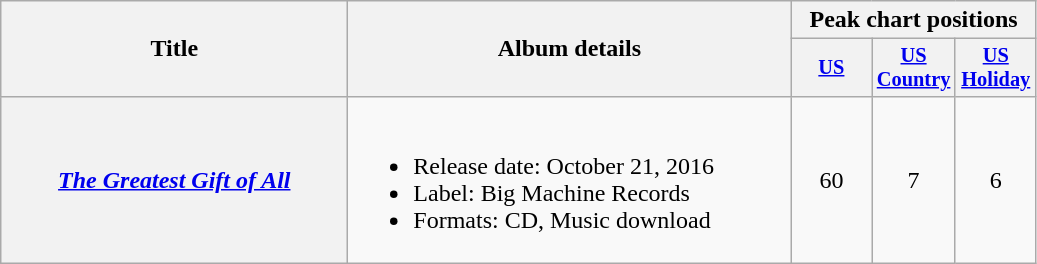<table class="wikitable plainrowheaders" style="text-align:center;">
<tr>
<th scope="col" rowspan="2" style="width:14em;">Title</th>
<th scope="col" rowspan="2" style="width:18em;">Album details</th>
<th scope="col" colspan="4">Peak chart positions</th>
</tr>
<tr>
<th scope="col" style="width:3.5em;font-size:85%;"><a href='#'>US</a><br></th>
<th scope="col" style="width:3.5em;font-size:85%;"><a href='#'>US Country</a><br></th>
<th scope="col" style="width:3.5em;font-size:85%;"><a href='#'>US<br>Holiday</a><br></th>
</tr>
<tr>
<th scope="row"><em><a href='#'>The Greatest Gift of All</a></em></th>
<td style="text-align:left;"><br><ul><li>Release date: October 21, 2016</li><li>Label: Big Machine Records</li><li>Formats: CD, Music download</li></ul></td>
<td>60</td>
<td>7</td>
<td>6</td>
</tr>
</table>
